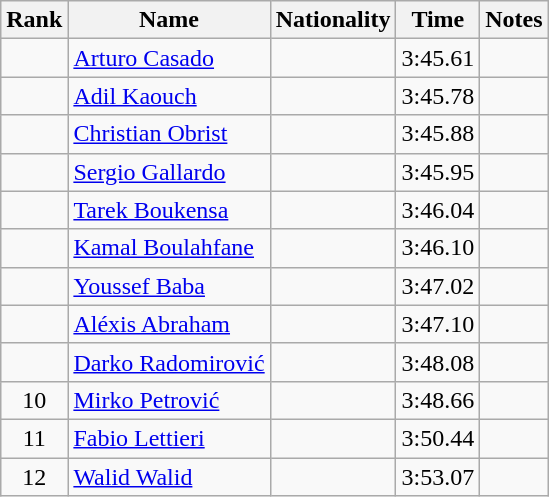<table class="wikitable sortable" style="text-align:center">
<tr>
<th>Rank</th>
<th>Name</th>
<th>Nationality</th>
<th>Time</th>
<th>Notes</th>
</tr>
<tr>
<td></td>
<td align=left><a href='#'>Arturo Casado</a></td>
<td align=left></td>
<td>3:45.61</td>
<td></td>
</tr>
<tr>
<td></td>
<td align=left><a href='#'>Adil Kaouch</a></td>
<td align=left></td>
<td>3:45.78</td>
<td></td>
</tr>
<tr>
<td></td>
<td align=left><a href='#'>Christian Obrist</a></td>
<td align=left></td>
<td>3:45.88</td>
<td></td>
</tr>
<tr>
<td></td>
<td align=left><a href='#'>Sergio Gallardo</a></td>
<td align=left></td>
<td>3:45.95</td>
<td></td>
</tr>
<tr>
<td></td>
<td align=left><a href='#'>Tarek Boukensa</a></td>
<td align=left></td>
<td>3:46.04</td>
<td></td>
</tr>
<tr>
<td></td>
<td align=left><a href='#'>Kamal Boulahfane</a></td>
<td align=left></td>
<td>3:46.10</td>
<td></td>
</tr>
<tr>
<td></td>
<td align=left><a href='#'>Youssef Baba</a></td>
<td align=left></td>
<td>3:47.02</td>
<td></td>
</tr>
<tr>
<td></td>
<td align=left><a href='#'>Aléxis Abraham</a></td>
<td align=left></td>
<td>3:47.10</td>
<td></td>
</tr>
<tr>
<td></td>
<td align=left><a href='#'>Darko Radomirović</a></td>
<td align=left></td>
<td>3:48.08</td>
<td></td>
</tr>
<tr>
<td>10</td>
<td align=left><a href='#'>Mirko Petrović</a></td>
<td align=left></td>
<td>3:48.66</td>
<td></td>
</tr>
<tr>
<td>11</td>
<td align=left><a href='#'>Fabio Lettieri</a></td>
<td align=left></td>
<td>3:50.44</td>
<td></td>
</tr>
<tr>
<td>12</td>
<td align=left><a href='#'>Walid Walid</a></td>
<td align=left></td>
<td>3:53.07</td>
<td></td>
</tr>
</table>
